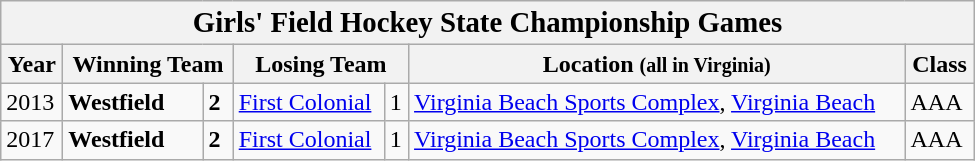<table class="wikitable collapsible collapsed" width=650px>
<tr>
<th colspan="7" style="text-align:center;"><big><strong>Girls' Field Hockey State Championship Games</strong></big></th>
</tr>
<tr>
<th align=center><strong>Year</strong></th>
<th colspan="2" style="text-align:center;"><strong>Winning Team</strong></th>
<th colspan="2" style="text-align:center;"><strong>Losing Team</strong></th>
<th align=center><strong>Location</strong> <small>(all in Virginia)</small></th>
<th align=center><strong>Class</strong></th>
</tr>
<tr>
<td>2013</td>
<td><strong>Westfield</strong></td>
<td><strong>2</strong></td>
<td><a href='#'>First Colonial</a></td>
<td>1</td>
<td><a href='#'>Virginia Beach Sports Complex</a>, <a href='#'>Virginia Beach</a></td>
<td>AAA</td>
</tr>
<tr>
<td>2017</td>
<td><strong>Westfield</strong></td>
<td><strong>2</strong></td>
<td><a href='#'>First Colonial</a></td>
<td>1</td>
<td><a href='#'>Virginia Beach Sports Complex</a>, <a href='#'>Virginia Beach</a></td>
<td>AAA</td>
</tr>
</table>
